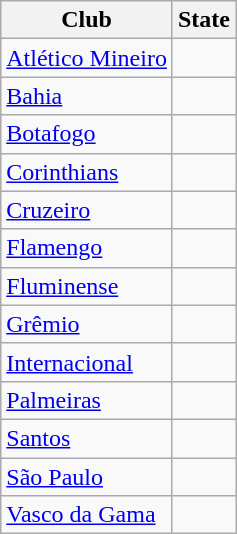<table class="wikitable sortable">
<tr>
<th>Club</th>
<th>State</th>
</tr>
<tr>
<td><a href='#'>Atlético Mineiro</a></td>
<td></td>
</tr>
<tr>
<td><a href='#'>Bahia</a></td>
<td></td>
</tr>
<tr>
<td><a href='#'>Botafogo</a></td>
<td></td>
</tr>
<tr>
<td><a href='#'>Corinthians</a></td>
<td></td>
</tr>
<tr>
<td><a href='#'>Cruzeiro</a></td>
<td></td>
</tr>
<tr>
<td><a href='#'>Flamengo</a></td>
<td></td>
</tr>
<tr>
<td><a href='#'>Fluminense</a></td>
<td></td>
</tr>
<tr>
<td><a href='#'>Grêmio</a></td>
<td></td>
</tr>
<tr>
<td><a href='#'>Internacional</a></td>
<td></td>
</tr>
<tr>
<td><a href='#'>Palmeiras</a></td>
<td></td>
</tr>
<tr>
<td><a href='#'>Santos</a></td>
<td></td>
</tr>
<tr>
<td><a href='#'>São Paulo</a></td>
<td></td>
</tr>
<tr>
<td><a href='#'>Vasco da Gama</a></td>
<td></td>
</tr>
</table>
